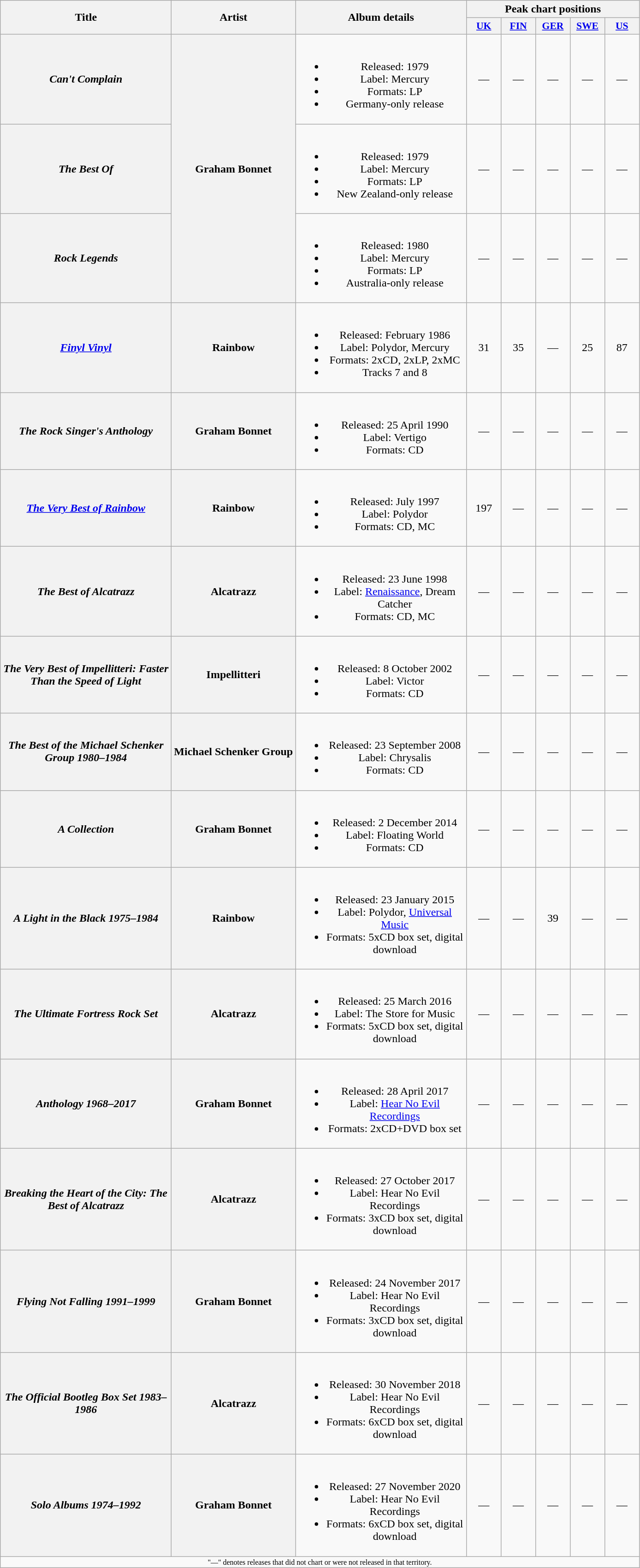<table class="wikitable plainrowheaders" style="text-align:center;">
<tr>
<th rowspan="2" scope="col" style="width:15em;">Title</th>
<th rowspan="2">Artist</th>
<th rowspan="2" scope="col" style="width:15em;">Album details</th>
<th colspan="5">Peak chart positions</th>
</tr>
<tr>
<th scope="col" style="width:3em;font-size:90%;"><a href='#'>UK</a><br></th>
<th scope="col" style="width:3em;font-size:90%;"><a href='#'>FIN</a><br></th>
<th scope="col" style="width:3em;font-size:90%;"><a href='#'>GER</a><br></th>
<th scope="col" style="width:3em;font-size:90%;"><a href='#'>SWE</a><br></th>
<th scope="col" style="width:3em;font-size:90%;"><a href='#'>US</a><br></th>
</tr>
<tr>
<th scope="row"><em>Can't Complain</em></th>
<th scope="row" rowspan="3">Graham Bonnet</th>
<td><br><ul><li>Released: 1979</li><li>Label: Mercury</li><li>Formats: LP</li><li>Germany-only release</li></ul></td>
<td>—</td>
<td>—</td>
<td>—</td>
<td>—</td>
<td>—</td>
</tr>
<tr>
<th scope="row"><em>The Best Of</em></th>
<td><br><ul><li>Released: 1979</li><li>Label: Mercury</li><li>Formats: LP</li><li>New Zealand-only release</li></ul></td>
<td>—</td>
<td>—</td>
<td>—</td>
<td>—</td>
<td>—</td>
</tr>
<tr>
<th scope="row"><em>Rock Legends</em></th>
<td><br><ul><li>Released: 1980</li><li>Label: Mercury</li><li>Formats: LP</li><li>Australia-only release</li></ul></td>
<td>—</td>
<td>—</td>
<td>—</td>
<td>—</td>
<td>—</td>
</tr>
<tr>
<th scope="row"><em><a href='#'>Finyl Vinyl</a></em></th>
<th scope="row">Rainbow</th>
<td><br><ul><li>Released: February 1986</li><li>Label: Polydor, Mercury</li><li>Formats: 2xCD, 2xLP, 2xMC</li><li>Tracks 7 and 8</li></ul></td>
<td>31</td>
<td>35</td>
<td>—</td>
<td>25</td>
<td>87</td>
</tr>
<tr>
<th scope="row"><em>The Rock Singer's Anthology</em></th>
<th scope="row">Graham Bonnet</th>
<td><br><ul><li>Released: 25 April 1990</li><li>Label: Vertigo</li><li>Formats: CD</li></ul></td>
<td>—</td>
<td>—</td>
<td>—</td>
<td>—</td>
<td>—</td>
</tr>
<tr>
<th scope="row"><em><a href='#'>The Very Best of Rainbow</a></em></th>
<th scope="row">Rainbow</th>
<td><br><ul><li>Released: July 1997</li><li>Label: Polydor</li><li>Formats: CD, MC</li></ul></td>
<td>197</td>
<td>—</td>
<td>—</td>
<td>—</td>
<td>—</td>
</tr>
<tr>
<th scope="row"><em>The Best of Alcatrazz</em></th>
<th scope="row">Alcatrazz</th>
<td><br><ul><li>Released: 23 June 1998</li><li>Label: <a href='#'>Renaissance</a>, Dream Catcher</li><li>Formats: CD, MC</li></ul></td>
<td>—</td>
<td>—</td>
<td>—</td>
<td>—</td>
<td>—</td>
</tr>
<tr>
<th scope="row"><em>The Very Best of Impellitteri: Faster Than the Speed of Light</em></th>
<th scope="row">Impellitteri</th>
<td><br><ul><li>Released: 8 October 2002</li><li>Label: Victor</li><li>Formats: CD</li></ul></td>
<td>—</td>
<td>—</td>
<td>—</td>
<td>—</td>
<td>—</td>
</tr>
<tr>
<th scope="row"><em>The Best of the Michael Schenker Group 1980–1984</em></th>
<th scope="row">Michael Schenker Group</th>
<td><br><ul><li>Released: 23 September 2008</li><li>Label: Chrysalis</li><li>Formats: CD</li></ul></td>
<td>—</td>
<td>—</td>
<td>—</td>
<td>—</td>
<td>—</td>
</tr>
<tr>
<th scope="row"><em>A Collection</em></th>
<th scope="row">Graham Bonnet</th>
<td><br><ul><li>Released: 2 December 2014</li><li>Label: Floating World</li><li>Formats: CD</li></ul></td>
<td>—</td>
<td>—</td>
<td>—</td>
<td>—</td>
<td>—</td>
</tr>
<tr>
<th scope="row"><em>A Light in the Black 1975–1984</em></th>
<th scope="row">Rainbow</th>
<td><br><ul><li>Released: 23 January 2015</li><li>Label: Polydor, <a href='#'>Universal Music</a></li><li>Formats: 5xCD box set, digital download</li></ul></td>
<td>—</td>
<td>—</td>
<td>39</td>
<td>—</td>
<td>—</td>
</tr>
<tr>
<th scope="row"><em>The Ultimate Fortress Rock Set</em></th>
<th scope="row">Alcatrazz</th>
<td><br><ul><li>Released: 25 March 2016</li><li>Label: The Store for Music</li><li>Formats: 5xCD box set, digital download</li></ul></td>
<td>—</td>
<td>—</td>
<td>—</td>
<td>—</td>
<td>—</td>
</tr>
<tr>
<th scope="row"><em>Anthology 1968–2017</em></th>
<th scope="row">Graham Bonnet</th>
<td><br><ul><li>Released: 28 April 2017</li><li>Label: <a href='#'>Hear No Evil Recordings</a></li><li>Formats: 2xCD+DVD box set</li></ul></td>
<td>—</td>
<td>—</td>
<td>—</td>
<td>—</td>
<td>—</td>
</tr>
<tr>
<th scope="row"><em>Breaking the Heart of the City: The Best of Alcatrazz</em></th>
<th scope="row">Alcatrazz</th>
<td><br><ul><li>Released: 27 October 2017</li><li>Label: Hear No Evil Recordings</li><li>Formats: 3xCD box set, digital download</li></ul></td>
<td>—</td>
<td>—</td>
<td>—</td>
<td>—</td>
<td>—</td>
</tr>
<tr>
<th scope="row"><em>Flying Not Falling 1991–1999</em></th>
<th scope="row">Graham Bonnet</th>
<td><br><ul><li>Released: 24 November 2017</li><li>Label: Hear No Evil Recordings</li><li>Formats: 3xCD box set, digital download</li></ul></td>
<td>—</td>
<td>—</td>
<td>—</td>
<td>—</td>
<td>—</td>
</tr>
<tr>
<th scope="row"><em>The Official Bootleg Box Set 1983–1986</em></th>
<th scope="row">Alcatrazz</th>
<td><br><ul><li>Released: 30 November 2018</li><li>Label: Hear No Evil Recordings</li><li>Formats: 6xCD box set, digital download</li></ul></td>
<td>—</td>
<td>—</td>
<td>—</td>
<td>—</td>
<td>—</td>
</tr>
<tr>
<th scope="row"><em>Solo Albums 1974–1992</em></th>
<th scope="row">Graham Bonnet</th>
<td><br><ul><li>Released: 27 November 2020</li><li>Label: Hear No Evil Recordings</li><li>Formats: 6xCD box set, digital download</li></ul></td>
<td>—</td>
<td>—</td>
<td>—</td>
<td>—</td>
<td>—</td>
</tr>
<tr>
<td colspan="8" style="font-size:8pt">"—" denotes releases that did not chart or were not released in that territory.</td>
</tr>
</table>
